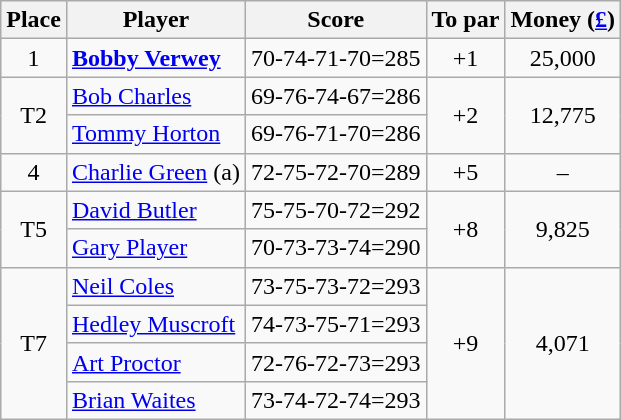<table class="wikitable">
<tr>
<th>Place</th>
<th>Player</th>
<th>Score</th>
<th>To par</th>
<th>Money (<a href='#'>£</a>)</th>
</tr>
<tr>
<td align=center>1</td>
<td> <strong><a href='#'>Bobby Verwey</a></strong></td>
<td>70-74-71-70=285</td>
<td align=center>+1</td>
<td align=center>25,000</td>
</tr>
<tr>
<td rowspan=2 align=center>T2</td>
<td> <a href='#'>Bob Charles</a></td>
<td>69-76-74-67=286</td>
<td rowspan=2 align=center>+2</td>
<td rowspan=2 align=center>12,775</td>
</tr>
<tr>
<td> <a href='#'>Tommy Horton</a></td>
<td>69-76-71-70=286</td>
</tr>
<tr>
<td align=center>4</td>
<td> <a href='#'>Charlie Green</a> (a)</td>
<td>72-75-72-70=289</td>
<td align=center>+5</td>
<td align=center>–</td>
</tr>
<tr>
<td rowspan=2 align=center>T5</td>
<td> <a href='#'>David Butler</a></td>
<td>75-75-70-72=292</td>
<td rowspan=2 align=center>+8</td>
<td rowspan=2 align=center>9,825</td>
</tr>
<tr>
<td> <a href='#'>Gary Player</a></td>
<td>70-73-73-74=290</td>
</tr>
<tr>
<td rowspan=4 align=center>T7</td>
<td> <a href='#'>Neil Coles</a></td>
<td>73-75-73-72=293</td>
<td rowspan=4 align=center>+9</td>
<td rowspan=4 align=center>4,071</td>
</tr>
<tr>
<td> <a href='#'>Hedley Muscroft</a></td>
<td>74-73-75-71=293</td>
</tr>
<tr>
<td> <a href='#'>Art Proctor</a></td>
<td>72-76-72-73=293</td>
</tr>
<tr>
<td> <a href='#'>Brian Waites</a></td>
<td>73-74-72-74=293</td>
</tr>
</table>
